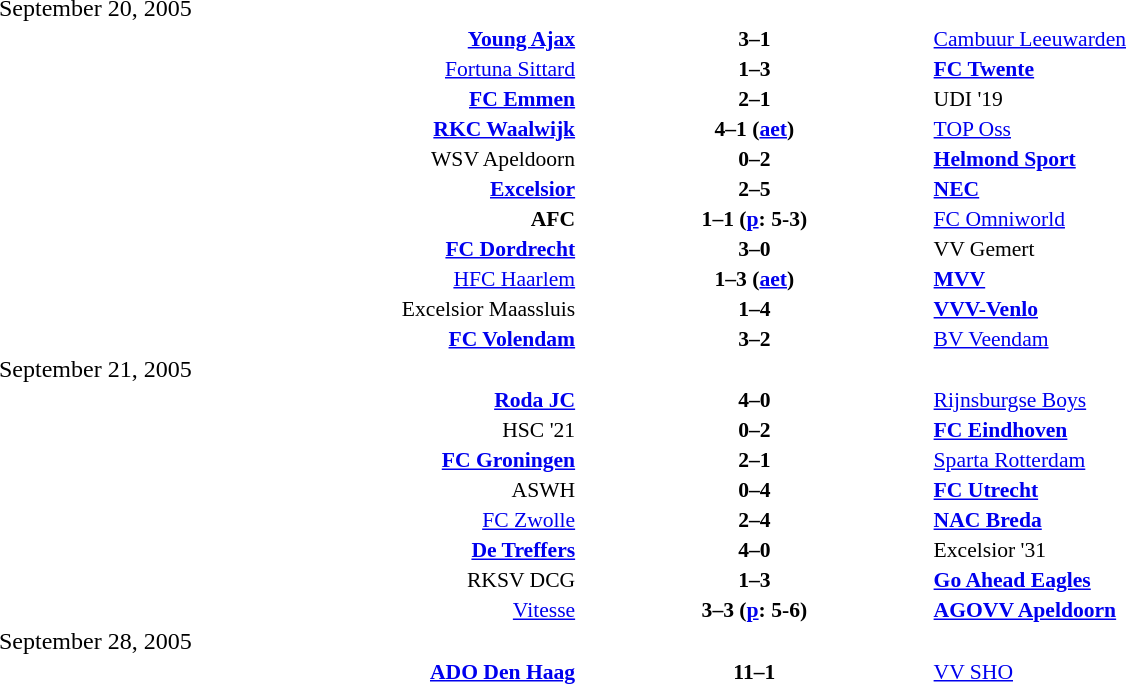<table width=80% cellspacing=1>
<tr>
<th width=23%></th>
<th width=14%></th>
<th width=23%></th>
</tr>
<tr>
<td>September 20, 2005</td>
</tr>
<tr style=font-size:90% valign="top" style="background:#ccffcc;">
<td align=right><strong><a href='#'>Young Ajax</a></strong></td>
<td align=center><strong>3–1</strong></td>
<td><a href='#'>Cambuur Leeuwarden</a></td>
</tr>
<tr style=font-size:90% valign="top" style="background:#F7F6A8;">
<td align=right><a href='#'>Fortuna Sittard</a></td>
<td align=center><strong>1–3</strong></td>
<td><strong><a href='#'>FC Twente</a></strong></td>
</tr>
<tr style=font-size:90% valign="top" style="background:#ccffcc;">
<td align=right><strong><a href='#'>FC Emmen</a></strong></td>
<td align=center><strong>2–1</strong></td>
<td>UDI '19</td>
</tr>
<tr style=font-size:90% valign="top" style="background:#F7F6A8;">
<td align=right><strong><a href='#'>RKC Waalwijk</a></strong></td>
<td align=center><strong>4–1 (<a href='#'>aet</a>)</strong></td>
<td><a href='#'>TOP Oss</a></td>
</tr>
<tr style=font-size:90% valign="top" style="background:#ccffcc;">
<td align=right>WSV Apeldoorn</td>
<td align=center><strong>0–2</strong></td>
<td><strong><a href='#'>Helmond Sport</a></strong></td>
</tr>
<tr style=font-size:90% valign="top" style="background:#F7F6A8;">
<td align=right><strong><a href='#'>Excelsior</a></strong></td>
<td align=center><strong>2–5</strong></td>
<td><strong><a href='#'>NEC</a></strong></td>
</tr>
<tr style=font-size:90% valign="top" style="background:#ccffcc;">
<td align=right><strong>AFC</strong></td>
<td align=center><strong>1–1 (<a href='#'>p</a>: 5-3)</strong></td>
<td><a href='#'>FC Omniworld</a></td>
</tr>
<tr style=font-size:90% valign="top" style="background:#F7F6A8;">
<td align=right><strong><a href='#'>FC Dordrecht</a></strong></td>
<td align=center><strong>3–0</strong></td>
<td>VV Gemert</td>
</tr>
<tr style=font-size:90% valign="top" style="background:#ccffcc;">
<td align=right><a href='#'>HFC Haarlem</a></td>
<td align=center><strong>1–3 (<a href='#'>aet</a>)</strong></td>
<td><strong><a href='#'>MVV</a></strong></td>
</tr>
<tr style=font-size:90% valign="top" style="background:#F7F6A8;">
<td align=right>Excelsior Maassluis</td>
<td align=center><strong>1–4</strong></td>
<td><strong><a href='#'>VVV-Venlo</a></strong></td>
</tr>
<tr style=font-size:90% valign="top" style="background:#ccffcc;">
<td align=right><strong><a href='#'>FC Volendam</a></strong></td>
<td align=center><strong>3–2</strong></td>
<td><a href='#'>BV Veendam</a></td>
</tr>
<tr>
<td>September 21, 2005</td>
</tr>
<tr style=font-size:90% valign="top" style="background:#ccffcc;">
<td align=right><strong><a href='#'>Roda JC</a></strong></td>
<td align=center><strong>4–0</strong></td>
<td><a href='#'>Rijnsburgse Boys</a></td>
</tr>
<tr style=font-size:90% valign="top" style="background:#F7F6A8;">
<td align=right>HSC '21</td>
<td align=center><strong>0–2</strong></td>
<td><strong><a href='#'>FC Eindhoven</a></strong></td>
</tr>
<tr style=font-size:90% valign="top" style="background:#ccffcc;">
<td align=right><strong><a href='#'>FC Groningen</a></strong></td>
<td align=center><strong>2–1</strong></td>
<td><a href='#'>Sparta Rotterdam</a></td>
</tr>
<tr style=font-size:90% valign="top" style="background:#F7F6A8;">
<td align=right>ASWH</td>
<td align=center><strong>0–4</strong></td>
<td><strong><a href='#'>FC Utrecht</a></strong></td>
</tr>
<tr style=font-size:90% valign="top" style="background:#ccffcc;">
<td align=right><a href='#'>FC Zwolle</a></td>
<td align=center><strong>2–4</strong></td>
<td><strong><a href='#'>NAC Breda</a></strong></td>
</tr>
<tr style=font-size:90% valign="top" style="background:#F7F6A8;">
<td align=right><strong><a href='#'>De Treffers</a></strong></td>
<td align=center><strong>4–0</strong></td>
<td>Excelsior '31</td>
</tr>
<tr style=font-size:90% valign="top" style="background:#ccffcc;">
<td align=right>RKSV DCG</td>
<td align=center><strong>1–3</strong></td>
<td><strong><a href='#'>Go Ahead Eagles</a></strong></td>
</tr>
<tr style=font-size:90% valign="top" style="background:#F7F6A8;">
<td align=right><a href='#'>Vitesse</a></td>
<td align=center><strong>3–3 (<a href='#'>p</a>: 5-6)</strong></td>
<td><strong><a href='#'>AGOVV Apeldoorn</a></strong></td>
</tr>
<tr>
<td>September 28, 2005</td>
</tr>
<tr style=font-size:90% valign="top" style="background:#ccffcc;">
<td align=right><strong><a href='#'>ADO Den Haag</a></strong></td>
<td align=center><strong>11–1</strong></td>
<td><a href='#'>VV SHO</a></td>
</tr>
</table>
